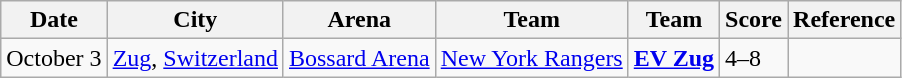<table class="wikitable">
<tr>
<th>Date</th>
<th>City</th>
<th>Arena</th>
<th>Team</th>
<th>Team</th>
<th>Score</th>
<th>Reference</th>
</tr>
<tr>
<td>October 3</td>
<td> <a href='#'>Zug</a>, <a href='#'>Switzerland</a></td>
<td><a href='#'>Bossard Arena</a></td>
<td><a href='#'>New York Rangers</a></td>
<td><strong><a href='#'>EV Zug</a></strong></td>
<td>4–8</td>
<td></td>
</tr>
</table>
